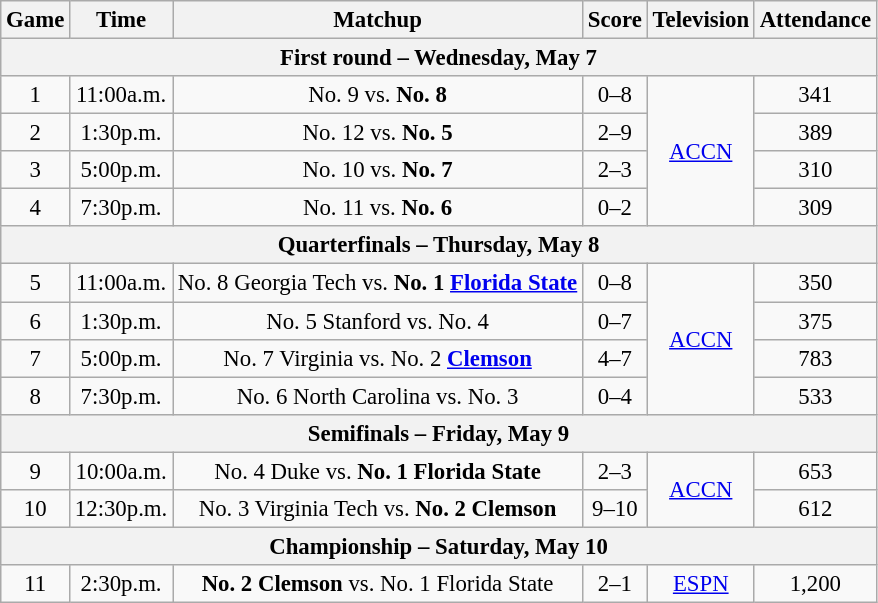<table class="wikitable" style="font-size: 95%;text-align:center">
<tr>
<th>Game</th>
<th>Time</th>
<th>Matchup</th>
<th>Score</th>
<th>Television</th>
<th>Attendance</th>
</tr>
<tr>
<th colspan="6">First round – Wednesday, May 7</th>
</tr>
<tr>
<td>1</td>
<td>11:00a.m.</td>
<td>No. 9  vs. <strong>No. 8 </strong></td>
<td>0–8</td>
<td rowspan=4><a href='#'>ACCN</a></td>
<td>341</td>
</tr>
<tr>
<td>2</td>
<td>1:30p.m.</td>
<td>No. 12  vs. <strong>No. 5 </strong></td>
<td>2–9</td>
<td>389</td>
</tr>
<tr>
<td>3</td>
<td>5:00p.m.</td>
<td>No. 10  vs. <strong>No. 7 </strong></td>
<td>2–3</td>
<td>310</td>
</tr>
<tr>
<td>4</td>
<td>7:30p.m.</td>
<td>No. 11  vs. <strong>No. 6 </strong></td>
<td>0–2</td>
<td>309</td>
</tr>
<tr>
<th colspan="6">Quarterfinals – Thursday, May 8</th>
</tr>
<tr>
<td>5</td>
<td>11:00a.m.</td>
<td>No. 8 Georgia Tech vs. <strong>No. 1 <a href='#'>Florida State</a></strong></td>
<td>0–8</td>
<td rowspan=4><a href='#'>ACCN</a></td>
<td>350</td>
</tr>
<tr>
<td>6</td>
<td>1:30p.m.</td>
<td>No. 5 Stanford vs. No. 4 <strong></strong></td>
<td>0–7</td>
<td>375</td>
</tr>
<tr>
<td>7</td>
<td>5:00p.m.</td>
<td>No. 7 Virginia vs. No. 2 <strong><a href='#'>Clemson</a></strong></td>
<td>4–7</td>
<td>783</td>
</tr>
<tr>
<td>8</td>
<td>7:30p.m.</td>
<td>No. 6 North Carolina vs. No. 3 <strong></strong></td>
<td>0–4</td>
<td>533</td>
</tr>
<tr>
<th colspan="6">Semifinals – Friday, May 9</th>
</tr>
<tr>
<td>9</td>
<td>10:00a.m.</td>
<td>No. 4 Duke vs. <strong>No. 1 Florida State</strong></td>
<td>2–3</td>
<td rowspan=2><a href='#'>ACCN</a></td>
<td>653</td>
</tr>
<tr>
<td>10</td>
<td>12:30p.m.</td>
<td>No. 3 Virginia Tech vs. <strong>No. 2 Clemson</strong></td>
<td>9–10</td>
<td>612</td>
</tr>
<tr>
<th colspan="6">Championship – Saturday, May 10</th>
</tr>
<tr>
<td>11</td>
<td>2:30p.m.</td>
<td><strong>No. 2 Clemson</strong> vs. No. 1 Florida State</td>
<td>2–1</td>
<td><a href='#'>ESPN</a></td>
<td>1,200</td>
</tr>
</table>
